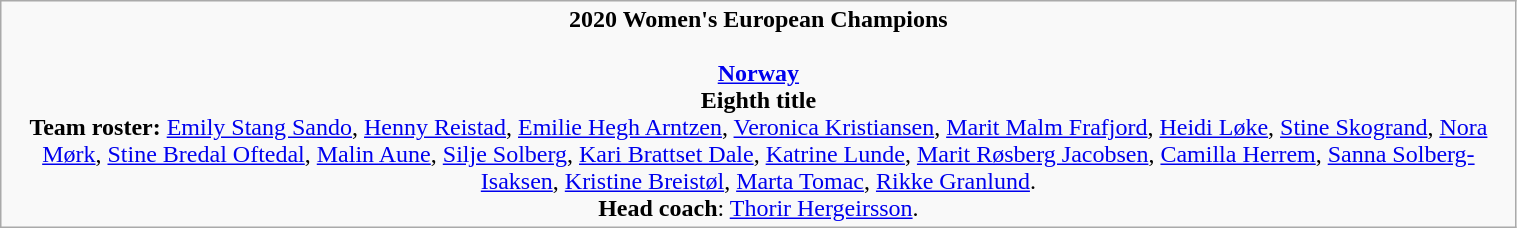<table class="wikitable" style="width: 80%;">
<tr style="text-align: center;">
<td><strong>2020 Women's European Champions</strong><br><br><strong><a href='#'>Norway</a></strong><br><strong>Eighth title</strong><br><strong>Team roster:</strong> <a href='#'>Emily Stang Sando</a>, <a href='#'>Henny Reistad</a>, <a href='#'>Emilie Hegh Arntzen</a>, <a href='#'>Veronica Kristiansen</a>, <a href='#'>Marit Malm Frafjord</a>, <a href='#'>Heidi Løke</a>, <a href='#'>Stine Skogrand</a>, <a href='#'>Nora Mørk</a>, <a href='#'>Stine Bredal Oftedal</a>, <a href='#'>Malin Aune</a>, <a href='#'>Silje Solberg</a>, <a href='#'>Kari Brattset Dale</a>, <a href='#'>Katrine Lunde</a>, <a href='#'>Marit Røsberg Jacobsen</a>, <a href='#'>Camilla Herrem</a>, <a href='#'>Sanna Solberg-Isaksen</a>, <a href='#'>Kristine Breistøl</a>, <a href='#'>Marta Tomac</a>, <a href='#'>Rikke Granlund</a>.<br><strong>Head coach</strong>: <a href='#'>Thorir Hergeirsson</a>.</td>
</tr>
</table>
